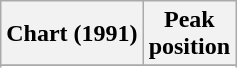<table class="wikitable sortable">
<tr>
<th>Chart (1991)</th>
<th>Peak<br>position</th>
</tr>
<tr>
</tr>
<tr>
</tr>
</table>
